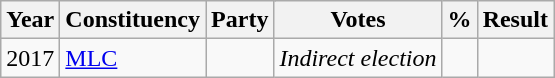<table class="wikitable">
<tr>
<th>Year</th>
<th>Constituency</th>
<th colspan="2">Party</th>
<th>Votes</th>
<th>%</th>
<th>Result</th>
</tr>
<tr>
<td>2017</td>
<td><a href='#'>MLC</a></td>
<td></td>
<td colspan="2"><em>Indirect election</em></td>
<td></td>
</tr>
</table>
